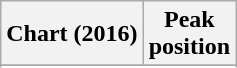<table class="wikitable sortable plainrowheaders" style="text-align:center">
<tr>
<th scope="col">Chart (2016)</th>
<th scope="col">Peak<br>position</th>
</tr>
<tr>
</tr>
<tr>
</tr>
<tr>
</tr>
<tr>
</tr>
</table>
